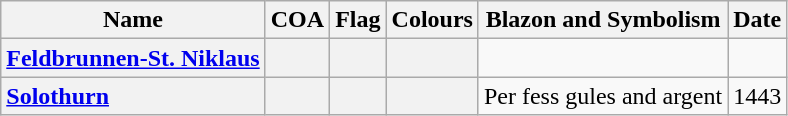<table class="sortable wikitable">
<tr>
<th scope="col">Name</th>
<th scope="col">COA</th>
<th scope="col">Flag</th>
<th scope="col">Colours</th>
<th scope="col">Blazon and Symbolism</th>
<th scope="col">Date</th>
</tr>
<tr>
<th scope="row" style="text-align: left;"><a href='#'>Feldbrunnen-St. Niklaus</a></th>
<th></th>
<th></th>
<th></th>
<td></td>
<td></td>
</tr>
<tr>
<th scope="row" style="text-align: left;"><a href='#'>Solothurn</a></th>
<th></th>
<th></th>
<th></th>
<td>Per fess gules and argent</td>
<td>1443</td>
</tr>
</table>
